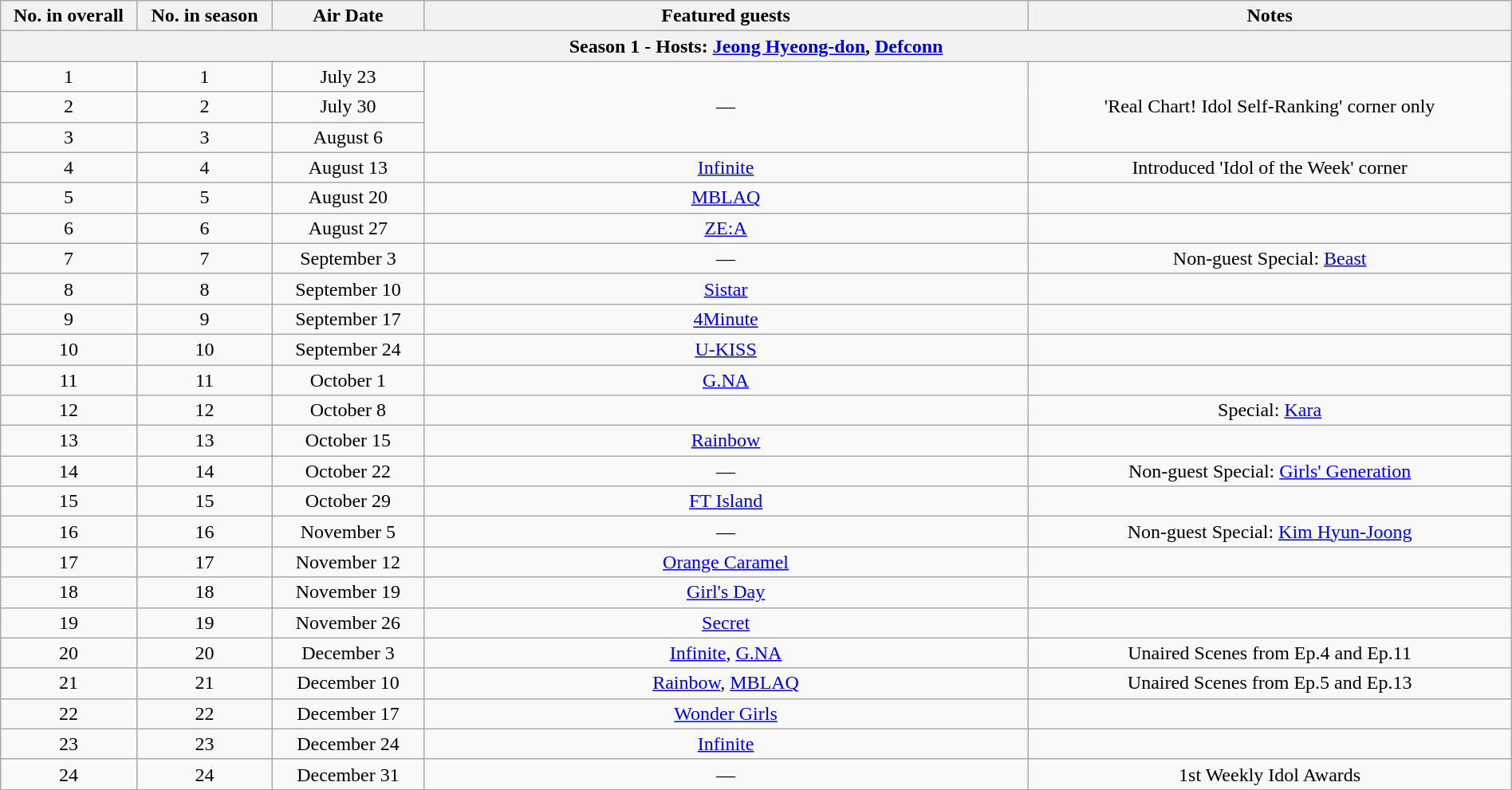<table class="wikitable" style="text-align:center; width:100%">
<tr>
<th width="9%">No. in overall</th>
<th width="9%">No. in season</th>
<th width="10%">Air Date</th>
<th width="40%">Featured guests</th>
<th width="32%">Notes</th>
</tr>
<tr>
<th colspan="5">Season 1 - Hosts: <a href='#'>Jeong Hyeong-don</a>, <a href='#'>Defconn</a></th>
</tr>
<tr>
<td>1</td>
<td>1</td>
<td>July 23</td>
<td rowspan=3>—</td>
<td rowspan=3>'Real Chart! Idol Self-Ranking' corner only</td>
</tr>
<tr>
<td>2</td>
<td>2</td>
<td>July 30</td>
</tr>
<tr>
<td>3</td>
<td>3</td>
<td>August 6</td>
</tr>
<tr>
<td>4</td>
<td>4</td>
<td>August 13</td>
<td><a href='#'>Infinite</a></td>
<td>Introduced 'Idol of the Week' corner</td>
</tr>
<tr>
<td>5</td>
<td>5</td>
<td>August 20</td>
<td><a href='#'>MBLAQ</a></td>
<td></td>
</tr>
<tr>
<td>6</td>
<td>6</td>
<td>August 27</td>
<td><a href='#'>ZE:A</a></td>
<td></td>
</tr>
<tr>
<td>7</td>
<td>7</td>
<td>September 3</td>
<td>—</td>
<td>Non-guest Special: <a href='#'>Beast</a></td>
</tr>
<tr>
<td>8</td>
<td>8</td>
<td>September 10</td>
<td><a href='#'>Sistar</a></td>
<td></td>
</tr>
<tr>
<td>9</td>
<td>9</td>
<td>September 17</td>
<td><a href='#'>4Minute</a></td>
<td></td>
</tr>
<tr>
<td>10</td>
<td>10</td>
<td>September 24</td>
<td><a href='#'>U-KISS</a></td>
<td></td>
</tr>
<tr>
<td>11</td>
<td>11</td>
<td>October 1</td>
<td><a href='#'>G.NA</a></td>
<td></td>
</tr>
<tr>
<td>12</td>
<td>12</td>
<td>October 8</td>
<td></td>
<td>Special: <a href='#'>Kara</a></td>
</tr>
<tr>
<td>13</td>
<td>13</td>
<td>October 15</td>
<td><a href='#'>Rainbow</a></td>
<td></td>
</tr>
<tr>
<td>14</td>
<td>14</td>
<td>October 22</td>
<td>—</td>
<td>Non-guest Special: <a href='#'>Girls' Generation</a></td>
</tr>
<tr>
<td>15</td>
<td>15</td>
<td>October 29</td>
<td><a href='#'>FT Island</a></td>
<td></td>
</tr>
<tr>
<td>16</td>
<td>16</td>
<td>November 5</td>
<td>—</td>
<td>Non-guest Special: <a href='#'>Kim Hyun-Joong</a></td>
</tr>
<tr>
<td>17</td>
<td>17</td>
<td>November 12</td>
<td><a href='#'>Orange Caramel</a></td>
<td></td>
</tr>
<tr>
<td>18</td>
<td>18</td>
<td>November 19</td>
<td><a href='#'>Girl's Day</a></td>
<td></td>
</tr>
<tr>
<td>19</td>
<td>19</td>
<td>November 26</td>
<td><a href='#'>Secret</a></td>
<td></td>
</tr>
<tr>
<td>20</td>
<td>20</td>
<td>December 3</td>
<td><a href='#'>Infinite</a>, <a href='#'>G.NA</a></td>
<td>Unaired Scenes from Ep.4 and Ep.11</td>
</tr>
<tr>
<td>21</td>
<td>21</td>
<td>December 10</td>
<td><a href='#'>Rainbow</a>, <a href='#'>MBLAQ</a></td>
<td>Unaired Scenes from Ep.5 and Ep.13</td>
</tr>
<tr>
<td>22</td>
<td>22</td>
<td>December 17</td>
<td><a href='#'>Wonder Girls</a></td>
<td></td>
</tr>
<tr>
<td>23</td>
<td>23</td>
<td>December 24</td>
<td><a href='#'>Infinite</a></td>
<td></td>
</tr>
<tr>
<td>24</td>
<td>24</td>
<td>December 31</td>
<td>—</td>
<td>1st Weekly Idol Awards</td>
</tr>
</table>
